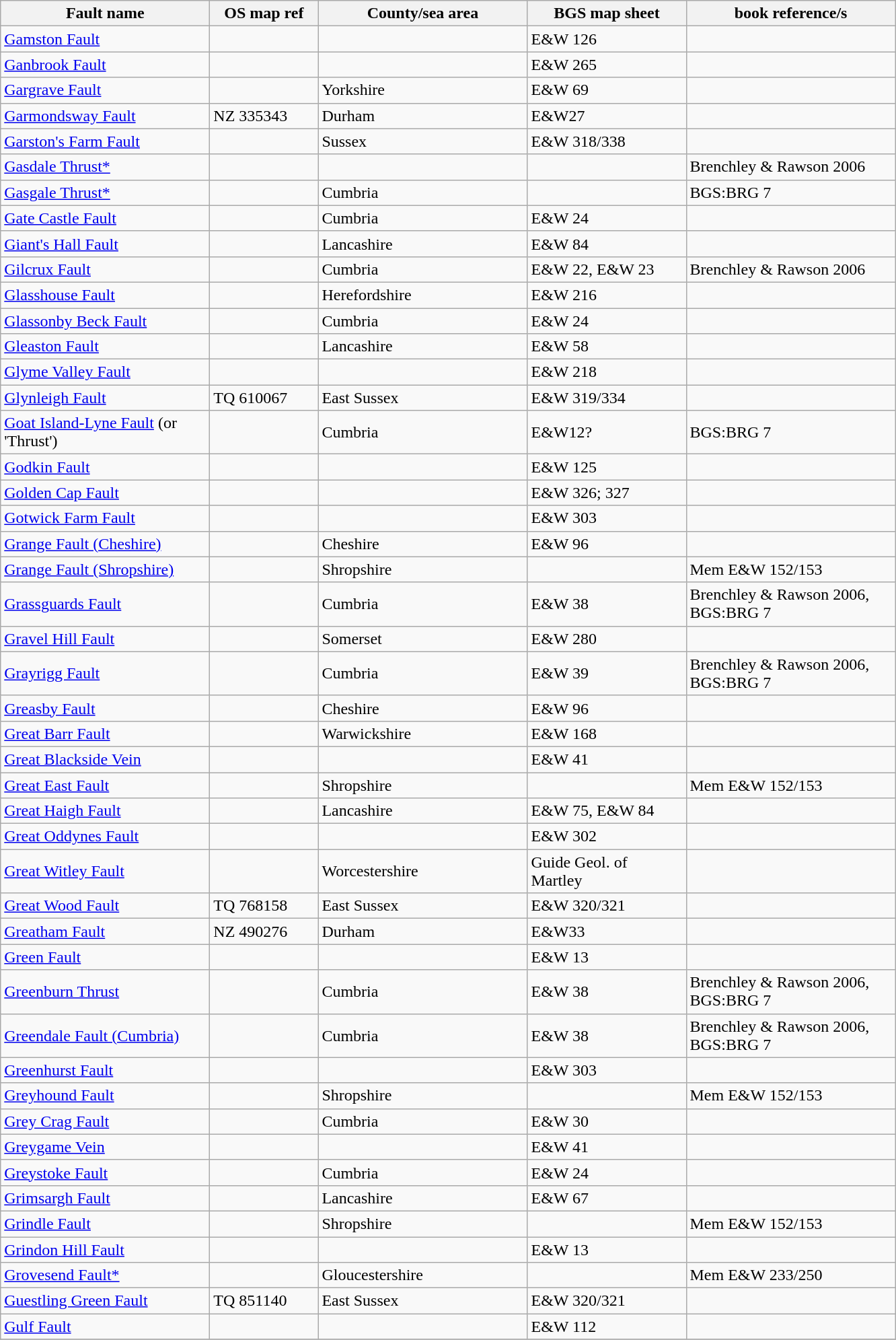<table class="wikitable">
<tr>
<th width="200pt">Fault name</th>
<th width="100pt">OS map ref</th>
<th width="200pt">County/sea area</th>
<th width="150pt">BGS map sheet</th>
<th width="200pt">book reference/s</th>
</tr>
<tr>
<td><a href='#'>Gamston Fault</a></td>
<td></td>
<td></td>
<td>E&W 126</td>
<td></td>
</tr>
<tr>
<td><a href='#'>Ganbrook Fault</a></td>
<td></td>
<td></td>
<td>E&W 265</td>
<td></td>
</tr>
<tr>
<td><a href='#'>Gargrave Fault</a></td>
<td></td>
<td>Yorkshire</td>
<td>E&W 69</td>
<td></td>
</tr>
<tr>
<td><a href='#'>Garmondsway Fault</a></td>
<td>NZ 335343</td>
<td>Durham</td>
<td>E&W27</td>
<td></td>
</tr>
<tr>
<td><a href='#'>Garston's Farm Fault</a></td>
<td></td>
<td>Sussex</td>
<td>E&W 318/338</td>
<td></td>
</tr>
<tr>
<td><a href='#'>Gasdale Thrust*</a></td>
<td></td>
<td></td>
<td></td>
<td>Brenchley & Rawson 2006</td>
</tr>
<tr>
<td><a href='#'>Gasgale Thrust*</a></td>
<td></td>
<td>Cumbria</td>
<td></td>
<td>BGS:BRG 7</td>
</tr>
<tr>
<td><a href='#'>Gate Castle Fault</a></td>
<td></td>
<td>Cumbria</td>
<td>E&W 24</td>
<td></td>
</tr>
<tr>
<td><a href='#'>Giant's Hall Fault</a></td>
<td></td>
<td>Lancashire</td>
<td>E&W 84</td>
<td></td>
</tr>
<tr>
<td><a href='#'>Gilcrux Fault</a></td>
<td></td>
<td>Cumbria</td>
<td>E&W 22, E&W 23</td>
<td>Brenchley & Rawson 2006</td>
</tr>
<tr>
<td><a href='#'>Glasshouse Fault</a></td>
<td></td>
<td>Herefordshire</td>
<td>E&W 216</td>
<td></td>
</tr>
<tr>
<td><a href='#'>Glassonby Beck Fault</a></td>
<td></td>
<td>Cumbria</td>
<td>E&W 24</td>
<td></td>
</tr>
<tr>
<td><a href='#'>Gleaston Fault</a></td>
<td></td>
<td>Lancashire</td>
<td>E&W 58</td>
<td></td>
</tr>
<tr>
<td><a href='#'>Glyme Valley Fault</a></td>
<td></td>
<td></td>
<td>E&W 218</td>
<td></td>
</tr>
<tr>
<td><a href='#'>Glynleigh Fault</a></td>
<td>TQ 610067</td>
<td>East Sussex</td>
<td>E&W 319/334</td>
<td></td>
</tr>
<tr>
<td><a href='#'>Goat Island-Lyne Fault</a> (or 'Thrust')</td>
<td></td>
<td>Cumbria</td>
<td>E&W12?</td>
<td>BGS:BRG 7</td>
</tr>
<tr>
<td><a href='#'>Godkin Fault</a></td>
<td></td>
<td></td>
<td>E&W 125</td>
<td></td>
</tr>
<tr>
<td><a href='#'>Golden Cap Fault</a></td>
<td></td>
<td></td>
<td>E&W 326; 327</td>
<td></td>
</tr>
<tr>
<td><a href='#'>Gotwick Farm Fault</a></td>
<td></td>
<td></td>
<td>E&W 303</td>
<td></td>
</tr>
<tr>
<td><a href='#'>Grange Fault (Cheshire)</a></td>
<td></td>
<td>Cheshire</td>
<td>E&W 96</td>
<td></td>
</tr>
<tr>
<td><a href='#'>Grange Fault (Shropshire)</a></td>
<td></td>
<td>Shropshire</td>
<td></td>
<td>Mem E&W 152/153</td>
</tr>
<tr>
<td><a href='#'>Grassguards Fault</a></td>
<td></td>
<td>Cumbria</td>
<td>E&W 38</td>
<td>Brenchley & Rawson 2006, BGS:BRG 7</td>
</tr>
<tr>
<td><a href='#'>Gravel Hill Fault</a></td>
<td></td>
<td>Somerset</td>
<td>E&W 280</td>
<td></td>
</tr>
<tr>
<td><a href='#'>Grayrigg Fault</a></td>
<td></td>
<td>Cumbria</td>
<td>E&W 39</td>
<td>Brenchley & Rawson 2006, BGS:BRG 7</td>
</tr>
<tr>
<td><a href='#'>Greasby Fault</a></td>
<td></td>
<td>Cheshire</td>
<td>E&W 96</td>
<td></td>
</tr>
<tr>
<td><a href='#'>Great Barr Fault</a></td>
<td></td>
<td>Warwickshire</td>
<td>E&W 168</td>
<td></td>
</tr>
<tr>
<td><a href='#'>Great Blackside Vein</a></td>
<td></td>
<td></td>
<td>E&W 41</td>
<td></td>
</tr>
<tr>
<td><a href='#'>Great East Fault</a></td>
<td></td>
<td>Shropshire</td>
<td></td>
<td>Mem E&W 152/153</td>
</tr>
<tr>
<td><a href='#'>Great Haigh Fault</a></td>
<td></td>
<td>Lancashire</td>
<td>E&W 75, E&W 84</td>
<td></td>
</tr>
<tr>
<td><a href='#'>Great Oddynes Fault</a></td>
<td></td>
<td></td>
<td>E&W 302</td>
<td></td>
</tr>
<tr>
<td><a href='#'>Great Witley Fault</a></td>
<td></td>
<td>Worcestershire</td>
<td>Guide Geol. of Martley</td>
<td></td>
</tr>
<tr>
<td><a href='#'>Great Wood Fault</a></td>
<td>TQ 768158</td>
<td>East Sussex</td>
<td>E&W 320/321</td>
<td></td>
</tr>
<tr>
<td><a href='#'>Greatham Fault</a></td>
<td>NZ 490276</td>
<td>Durham</td>
<td>E&W33</td>
<td></td>
</tr>
<tr>
<td><a href='#'>Green Fault</a></td>
<td></td>
<td></td>
<td>E&W 13</td>
<td></td>
</tr>
<tr>
<td><a href='#'>Greenburn Thrust</a></td>
<td></td>
<td>Cumbria</td>
<td>E&W 38</td>
<td>Brenchley & Rawson 2006, BGS:BRG 7</td>
</tr>
<tr>
<td><a href='#'>Greendale Fault (Cumbria)</a></td>
<td></td>
<td>Cumbria</td>
<td>E&W 38</td>
<td>Brenchley & Rawson 2006, BGS:BRG 7</td>
</tr>
<tr>
<td><a href='#'>Greenhurst Fault</a></td>
<td></td>
<td></td>
<td>E&W 303</td>
<td></td>
</tr>
<tr>
<td><a href='#'>Greyhound Fault</a></td>
<td></td>
<td>Shropshire</td>
<td></td>
<td>Mem E&W 152/153</td>
</tr>
<tr>
<td><a href='#'>Grey Crag Fault</a></td>
<td></td>
<td>Cumbria</td>
<td>E&W 30</td>
<td></td>
</tr>
<tr>
<td><a href='#'>Greygame Vein</a></td>
<td></td>
<td></td>
<td>E&W 41</td>
<td></td>
</tr>
<tr>
<td><a href='#'>Greystoke Fault</a></td>
<td></td>
<td>Cumbria</td>
<td>E&W 24</td>
<td></td>
</tr>
<tr>
<td><a href='#'>Grimsargh Fault</a></td>
<td></td>
<td>Lancashire</td>
<td>E&W 67</td>
<td></td>
</tr>
<tr>
<td><a href='#'>Grindle Fault</a></td>
<td></td>
<td>Shropshire</td>
<td></td>
<td>Mem E&W 152/153</td>
</tr>
<tr>
<td><a href='#'>Grindon Hill Fault</a></td>
<td></td>
<td></td>
<td>E&W 13</td>
<td></td>
</tr>
<tr>
<td><a href='#'>Grovesend Fault*</a></td>
<td></td>
<td>Gloucestershire</td>
<td></td>
<td>Mem E&W 233/250</td>
</tr>
<tr>
<td><a href='#'>Guestling Green Fault</a></td>
<td>TQ 851140</td>
<td>East Sussex</td>
<td>E&W 320/321</td>
<td></td>
</tr>
<tr>
<td><a href='#'>Gulf Fault</a></td>
<td></td>
<td></td>
<td>E&W 112</td>
<td></td>
</tr>
<tr>
</tr>
</table>
